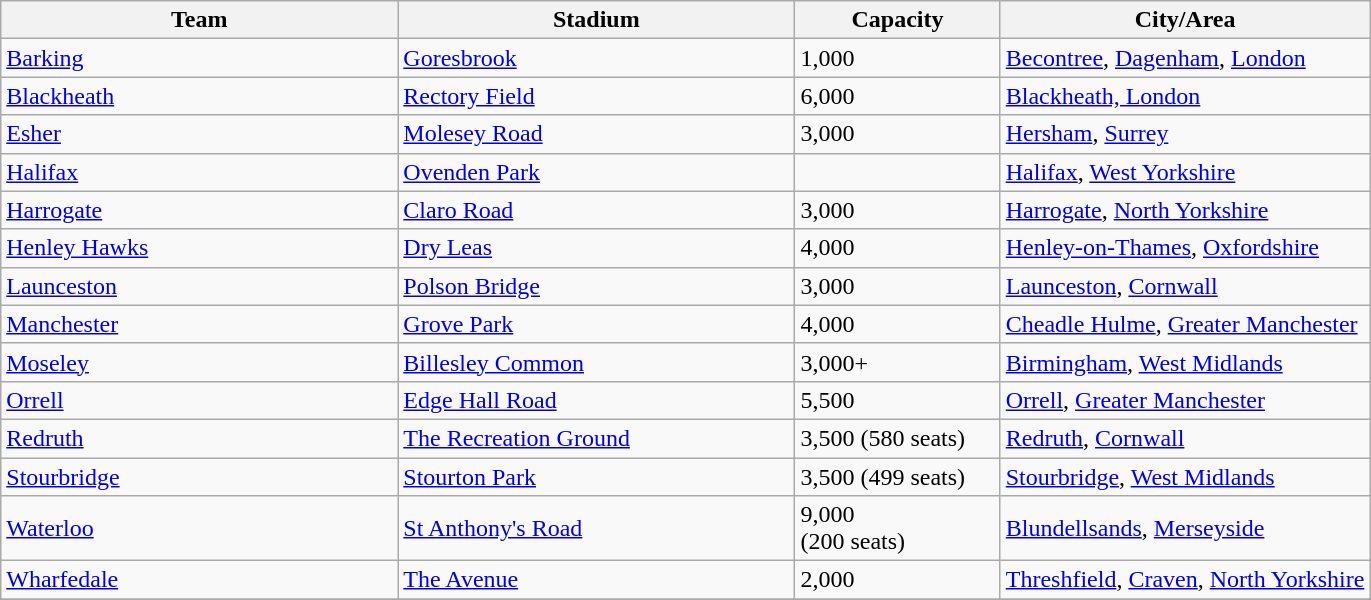<table class="wikitable sortable">
<tr>
<th width=29%>Team</th>
<th width=29%>Stadium</th>
<th width=15%>Capacity</th>
<th width=30%>City/Area</th>
</tr>
<tr>
<td><a href='#'>Barking</a></td>
<td><a href='#'>Goresbrook</a></td>
<td>1,000</td>
<td><a href='#'>Becontree</a>, <a href='#'>Dagenham</a>, <a href='#'>London</a></td>
</tr>
<tr>
<td><a href='#'>Blackheath</a></td>
<td><a href='#'>Rectory Field</a></td>
<td>6,000</td>
<td><a href='#'>Blackheath, London</a></td>
</tr>
<tr>
<td><a href='#'>Esher</a></td>
<td><a href='#'>Molesey Road</a></td>
<td>3,000</td>
<td><a href='#'>Hersham</a>, <a href='#'>Surrey</a></td>
</tr>
<tr>
<td><a href='#'>Halifax</a></td>
<td><a href='#'>Ovenden Park</a></td>
<td></td>
<td><a href='#'>Halifax</a>, <a href='#'>West Yorkshire</a></td>
</tr>
<tr>
<td><a href='#'>Harrogate</a></td>
<td><a href='#'>Claro Road</a></td>
<td>3,000</td>
<td><a href='#'>Harrogate</a>, <a href='#'>North Yorkshire</a></td>
</tr>
<tr>
<td><a href='#'>Henley Hawks</a></td>
<td><a href='#'>Dry Leas</a></td>
<td>4,000</td>
<td><a href='#'>Henley-on-Thames</a>, <a href='#'>Oxfordshire</a></td>
</tr>
<tr>
<td><a href='#'>Launceston</a></td>
<td><a href='#'>Polson Bridge</a></td>
<td>3,000</td>
<td><a href='#'>Launceston</a>, <a href='#'>Cornwall</a></td>
</tr>
<tr>
<td><a href='#'>Manchester</a></td>
<td><a href='#'>Grove Park</a></td>
<td>4,000</td>
<td><a href='#'>Cheadle Hulme</a>, <a href='#'>Greater Manchester</a></td>
</tr>
<tr>
<td><a href='#'>Moseley</a></td>
<td><a href='#'>Billesley Common</a></td>
<td>3,000+</td>
<td><a href='#'>Birmingham</a>, <a href='#'>West Midlands</a></td>
</tr>
<tr>
<td><a href='#'>Orrell</a></td>
<td><a href='#'>Edge Hall Road</a></td>
<td>5,500</td>
<td><a href='#'>Orrell</a>, <a href='#'>Greater Manchester</a></td>
</tr>
<tr>
<td><a href='#'>Redruth</a></td>
<td><a href='#'>The Recreation Ground</a></td>
<td>3,500 (580 seats)</td>
<td><a href='#'>Redruth</a>, <a href='#'>Cornwall</a></td>
</tr>
<tr>
<td><a href='#'>Stourbridge</a></td>
<td><a href='#'>Stourton Park</a></td>
<td>3,500 (499 seats)</td>
<td><a href='#'>Stourbridge</a>, <a href='#'>West Midlands</a></td>
</tr>
<tr>
<td><a href='#'>Waterloo</a></td>
<td><a href='#'>St Anthony's Road</a></td>
<td>9,000<br>(200 seats)</td>
<td><a href='#'>Blundellsands</a>, <a href='#'>Merseyside</a></td>
</tr>
<tr>
<td><a href='#'>Wharfedale</a></td>
<td><a href='#'>The Avenue</a></td>
<td>2,000</td>
<td><a href='#'>Threshfield</a>, <a href='#'>Craven</a>, <a href='#'>North Yorkshire</a></td>
</tr>
<tr>
</tr>
</table>
